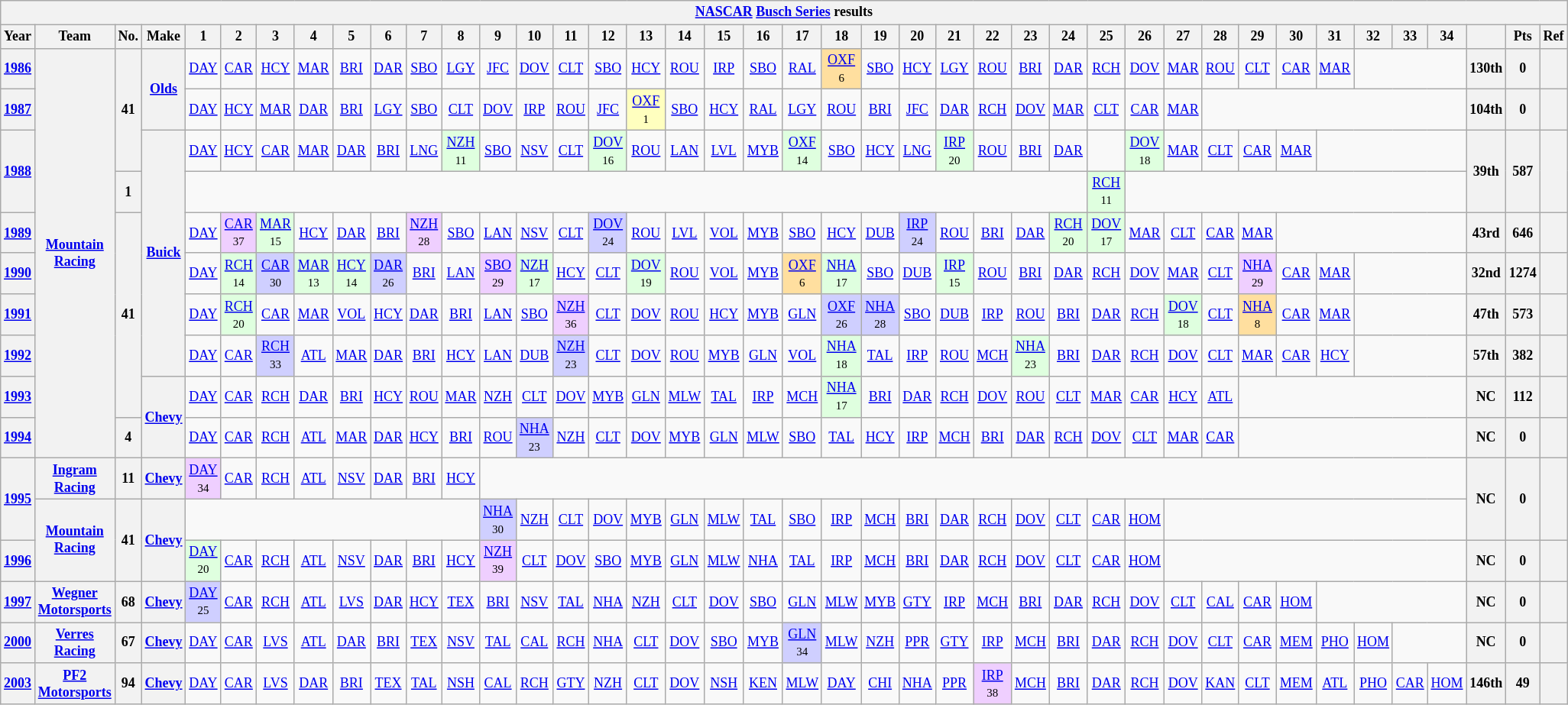<table class="wikitable" style="text-align:center; font-size:75%">
<tr>
<th colspan=42><a href='#'>NASCAR</a> <a href='#'>Busch Series</a> results</th>
</tr>
<tr>
<th>Year</th>
<th>Team</th>
<th>No.</th>
<th>Make</th>
<th>1</th>
<th>2</th>
<th>3</th>
<th>4</th>
<th>5</th>
<th>6</th>
<th>7</th>
<th>8</th>
<th>9</th>
<th>10</th>
<th>11</th>
<th>12</th>
<th>13</th>
<th>14</th>
<th>15</th>
<th>16</th>
<th>17</th>
<th>18</th>
<th>19</th>
<th>20</th>
<th>21</th>
<th>22</th>
<th>23</th>
<th>24</th>
<th>25</th>
<th>26</th>
<th>27</th>
<th>28</th>
<th>29</th>
<th>30</th>
<th>31</th>
<th>32</th>
<th>33</th>
<th>34</th>
<th></th>
<th>Pts</th>
<th>Ref</th>
</tr>
<tr>
<th><a href='#'>1986</a></th>
<th rowspan=10><a href='#'>Mountain Racing</a></th>
<th rowspan=3>41</th>
<th rowspan=2><a href='#'>Olds</a></th>
<td><a href='#'>DAY</a></td>
<td><a href='#'>CAR</a></td>
<td><a href='#'>HCY</a></td>
<td><a href='#'>MAR</a></td>
<td><a href='#'>BRI</a></td>
<td><a href='#'>DAR</a></td>
<td><a href='#'>SBO</a></td>
<td><a href='#'>LGY</a></td>
<td><a href='#'>JFC</a></td>
<td><a href='#'>DOV</a></td>
<td><a href='#'>CLT</a></td>
<td><a href='#'>SBO</a></td>
<td><a href='#'>HCY</a></td>
<td><a href='#'>ROU</a></td>
<td><a href='#'>IRP</a></td>
<td><a href='#'>SBO</a></td>
<td><a href='#'>RAL</a></td>
<td style="background:#FFDF9F;"><a href='#'>OXF</a><br><small>6</small></td>
<td><a href='#'>SBO</a></td>
<td><a href='#'>HCY</a></td>
<td><a href='#'>LGY</a></td>
<td><a href='#'>ROU</a></td>
<td><a href='#'>BRI</a></td>
<td><a href='#'>DAR</a></td>
<td><a href='#'>RCH</a></td>
<td><a href='#'>DOV</a></td>
<td><a href='#'>MAR</a></td>
<td><a href='#'>ROU</a></td>
<td><a href='#'>CLT</a></td>
<td><a href='#'>CAR</a></td>
<td><a href='#'>MAR</a></td>
<td colspan=3></td>
<th>130th</th>
<th>0</th>
<th></th>
</tr>
<tr>
<th><a href='#'>1987</a></th>
<td><a href='#'>DAY</a></td>
<td><a href='#'>HCY</a></td>
<td><a href='#'>MAR</a></td>
<td><a href='#'>DAR</a></td>
<td><a href='#'>BRI</a></td>
<td><a href='#'>LGY</a></td>
<td><a href='#'>SBO</a></td>
<td><a href='#'>CLT</a></td>
<td><a href='#'>DOV</a></td>
<td><a href='#'>IRP</a></td>
<td><a href='#'>ROU</a></td>
<td><a href='#'>JFC</a></td>
<td style="background:#FFFFBF;"><a href='#'>OXF</a><br><small>1</small></td>
<td><a href='#'>SBO</a></td>
<td><a href='#'>HCY</a></td>
<td><a href='#'>RAL</a></td>
<td><a href='#'>LGY</a></td>
<td><a href='#'>ROU</a></td>
<td><a href='#'>BRI</a></td>
<td><a href='#'>JFC</a></td>
<td><a href='#'>DAR</a></td>
<td><a href='#'>RCH</a></td>
<td><a href='#'>DOV</a></td>
<td><a href='#'>MAR</a></td>
<td><a href='#'>CLT</a></td>
<td><a href='#'>CAR</a></td>
<td><a href='#'>MAR</a></td>
<td colspan=7></td>
<th>104th</th>
<th>0</th>
<th></th>
</tr>
<tr>
<th rowspan=2><a href='#'>1988</a></th>
<th rowspan=6><a href='#'>Buick</a></th>
<td><a href='#'>DAY</a></td>
<td><a href='#'>HCY</a></td>
<td><a href='#'>CAR</a></td>
<td><a href='#'>MAR</a></td>
<td><a href='#'>DAR</a></td>
<td><a href='#'>BRI</a></td>
<td><a href='#'>LNG</a></td>
<td style="background:#DFFFDF;"><a href='#'>NZH</a><br><small>11</small></td>
<td><a href='#'>SBO</a></td>
<td><a href='#'>NSV</a></td>
<td><a href='#'>CLT</a></td>
<td style="background:#DFFFDF;"><a href='#'>DOV</a><br><small>16</small></td>
<td><a href='#'>ROU</a></td>
<td><a href='#'>LAN</a></td>
<td><a href='#'>LVL</a></td>
<td><a href='#'>MYB</a></td>
<td style="background:#DFFFDF;"><a href='#'>OXF</a><br><small>14</small></td>
<td><a href='#'>SBO</a></td>
<td><a href='#'>HCY</a></td>
<td><a href='#'>LNG</a></td>
<td style="background:#DFFFDF;"><a href='#'>IRP</a><br><small>20</small></td>
<td><a href='#'>ROU</a></td>
<td><a href='#'>BRI</a></td>
<td><a href='#'>DAR</a></td>
<td></td>
<td style="background:#DFFFDF;"><a href='#'>DOV</a><br><small>18</small></td>
<td><a href='#'>MAR</a></td>
<td><a href='#'>CLT</a></td>
<td><a href='#'>CAR</a></td>
<td><a href='#'>MAR</a></td>
<td colspan=4></td>
<th rowspan=2>39th</th>
<th rowspan=2>587</th>
<th rowspan=2></th>
</tr>
<tr>
<th>1</th>
<td colspan=24></td>
<td style="background:#DFFFDF;"><a href='#'>RCH</a><br><small>11</small></td>
<td colspan=9></td>
</tr>
<tr>
<th><a href='#'>1989</a></th>
<th rowspan=5>41</th>
<td><a href='#'>DAY</a></td>
<td style="background:#EFCFFF;"><a href='#'>CAR</a><br><small>37</small></td>
<td style="background:#DFFFDF;"><a href='#'>MAR</a><br><small>15</small></td>
<td><a href='#'>HCY</a></td>
<td><a href='#'>DAR</a></td>
<td><a href='#'>BRI</a></td>
<td style="background:#EFCFFF;"><a href='#'>NZH</a><br><small>28</small></td>
<td><a href='#'>SBO</a></td>
<td><a href='#'>LAN</a></td>
<td><a href='#'>NSV</a></td>
<td><a href='#'>CLT</a></td>
<td style="background:#CFCFFF;"><a href='#'>DOV</a><br><small>24</small></td>
<td><a href='#'>ROU</a></td>
<td><a href='#'>LVL</a></td>
<td><a href='#'>VOL</a></td>
<td><a href='#'>MYB</a></td>
<td><a href='#'>SBO</a></td>
<td><a href='#'>HCY</a></td>
<td><a href='#'>DUB</a></td>
<td style="background:#CFCFFF;"><a href='#'>IRP</a><br><small>24</small></td>
<td><a href='#'>ROU</a></td>
<td><a href='#'>BRI</a></td>
<td><a href='#'>DAR</a></td>
<td style="background:#DFFFDF;"><a href='#'>RCH</a><br><small>20</small></td>
<td style="background:#DFFFDF;"><a href='#'>DOV</a><br><small>17</small></td>
<td><a href='#'>MAR</a></td>
<td><a href='#'>CLT</a></td>
<td><a href='#'>CAR</a></td>
<td><a href='#'>MAR</a></td>
<td colspan=5></td>
<th>43rd</th>
<th>646</th>
<th></th>
</tr>
<tr>
<th><a href='#'>1990</a></th>
<td><a href='#'>DAY</a></td>
<td style="background:#DFFFDF;"><a href='#'>RCH</a><br><small>14</small></td>
<td style="background:#CFCFFF;"><a href='#'>CAR</a><br><small>30</small></td>
<td style="background:#DFFFDF;"><a href='#'>MAR</a><br><small>13</small></td>
<td style="background:#DFFFDF;"><a href='#'>HCY</a><br><small>14</small></td>
<td style="background:#CFCFFF;"><a href='#'>DAR</a><br><small>26</small></td>
<td><a href='#'>BRI</a></td>
<td><a href='#'>LAN</a></td>
<td style="background:#EFCFFF;"><a href='#'>SBO</a><br><small>29</small></td>
<td style="background:#DFFFDF;"><a href='#'>NZH</a><br><small>17</small></td>
<td><a href='#'>HCY</a></td>
<td><a href='#'>CLT</a></td>
<td style="background:#DFFFDF;"><a href='#'>DOV</a><br><small>19</small></td>
<td><a href='#'>ROU</a></td>
<td><a href='#'>VOL</a></td>
<td><a href='#'>MYB</a></td>
<td style="background:#FFDF9F;"><a href='#'>OXF</a><br><small>6</small></td>
<td style="background:#DFFFDF;"><a href='#'>NHA</a><br><small>17</small></td>
<td><a href='#'>SBO</a></td>
<td><a href='#'>DUB</a></td>
<td style="background:#DFFFDF;"><a href='#'>IRP</a><br><small>15</small></td>
<td><a href='#'>ROU</a></td>
<td><a href='#'>BRI</a></td>
<td><a href='#'>DAR</a></td>
<td><a href='#'>RCH</a></td>
<td><a href='#'>DOV</a></td>
<td><a href='#'>MAR</a></td>
<td><a href='#'>CLT</a></td>
<td style="background:#EFCFFF;"><a href='#'>NHA</a><br><small>29</small></td>
<td><a href='#'>CAR</a></td>
<td><a href='#'>MAR</a></td>
<td colspan=3></td>
<th>32nd</th>
<th>1274</th>
<th></th>
</tr>
<tr>
<th><a href='#'>1991</a></th>
<td><a href='#'>DAY</a></td>
<td style="background:#DFFFDF;"><a href='#'>RCH</a><br><small>20</small></td>
<td><a href='#'>CAR</a></td>
<td><a href='#'>MAR</a></td>
<td><a href='#'>VOL</a></td>
<td><a href='#'>HCY</a></td>
<td><a href='#'>DAR</a></td>
<td><a href='#'>BRI</a></td>
<td><a href='#'>LAN</a></td>
<td><a href='#'>SBO</a></td>
<td style="background:#EFCFFF;"><a href='#'>NZH</a><br><small>36</small></td>
<td><a href='#'>CLT</a></td>
<td><a href='#'>DOV</a></td>
<td><a href='#'>ROU</a></td>
<td><a href='#'>HCY</a></td>
<td><a href='#'>MYB</a></td>
<td><a href='#'>GLN</a></td>
<td style="background:#CFCFFF;"><a href='#'>OXF</a><br><small>26</small></td>
<td style="background:#CFCFFF;"><a href='#'>NHA</a><br><small>28</small></td>
<td><a href='#'>SBO</a></td>
<td><a href='#'>DUB</a></td>
<td><a href='#'>IRP</a></td>
<td><a href='#'>ROU</a></td>
<td><a href='#'>BRI</a></td>
<td><a href='#'>DAR</a></td>
<td><a href='#'>RCH</a></td>
<td style="background:#DFFFDF;"><a href='#'>DOV</a><br><small>18</small></td>
<td><a href='#'>CLT</a></td>
<td style="background:#FFDF9F;"><a href='#'>NHA</a><br><small>8</small></td>
<td><a href='#'>CAR</a></td>
<td><a href='#'>MAR</a></td>
<td colspan=3></td>
<th>47th</th>
<th>573</th>
<th></th>
</tr>
<tr>
<th><a href='#'>1992</a></th>
<td><a href='#'>DAY</a></td>
<td><a href='#'>CAR</a></td>
<td style="background:#CFCFFF;"><a href='#'>RCH</a><br><small>33</small></td>
<td><a href='#'>ATL</a></td>
<td><a href='#'>MAR</a></td>
<td><a href='#'>DAR</a></td>
<td><a href='#'>BRI</a></td>
<td><a href='#'>HCY</a></td>
<td><a href='#'>LAN</a></td>
<td><a href='#'>DUB</a></td>
<td style="background:#CFCFFF;"><a href='#'>NZH</a><br><small>23</small></td>
<td><a href='#'>CLT</a></td>
<td><a href='#'>DOV</a></td>
<td><a href='#'>ROU</a></td>
<td><a href='#'>MYB</a></td>
<td><a href='#'>GLN</a></td>
<td><a href='#'>VOL</a></td>
<td style="background:#DFFFDF;"><a href='#'>NHA</a><br><small>18</small></td>
<td><a href='#'>TAL</a></td>
<td><a href='#'>IRP</a></td>
<td><a href='#'>ROU</a></td>
<td><a href='#'>MCH</a></td>
<td style="background:#DFFFDF;"><a href='#'>NHA</a><br><small>23</small></td>
<td><a href='#'>BRI</a></td>
<td><a href='#'>DAR</a></td>
<td><a href='#'>RCH</a></td>
<td><a href='#'>DOV</a></td>
<td><a href='#'>CLT</a></td>
<td><a href='#'>MAR</a></td>
<td><a href='#'>CAR</a></td>
<td><a href='#'>HCY</a></td>
<td colspan=3></td>
<th>57th</th>
<th>382</th>
<th></th>
</tr>
<tr>
<th><a href='#'>1993</a></th>
<th rowspan=2><a href='#'>Chevy</a></th>
<td><a href='#'>DAY</a></td>
<td><a href='#'>CAR</a></td>
<td><a href='#'>RCH</a></td>
<td><a href='#'>DAR</a></td>
<td><a href='#'>BRI</a></td>
<td><a href='#'>HCY</a></td>
<td><a href='#'>ROU</a></td>
<td><a href='#'>MAR</a></td>
<td><a href='#'>NZH</a></td>
<td><a href='#'>CLT</a></td>
<td><a href='#'>DOV</a></td>
<td><a href='#'>MYB</a></td>
<td><a href='#'>GLN</a></td>
<td><a href='#'>MLW</a></td>
<td><a href='#'>TAL</a></td>
<td><a href='#'>IRP</a></td>
<td><a href='#'>MCH</a></td>
<td style="background:#DFFFDF;"><a href='#'>NHA</a><br><small>17</small></td>
<td><a href='#'>BRI</a></td>
<td><a href='#'>DAR</a></td>
<td><a href='#'>RCH</a></td>
<td><a href='#'>DOV</a></td>
<td><a href='#'>ROU</a></td>
<td><a href='#'>CLT</a></td>
<td><a href='#'>MAR</a></td>
<td><a href='#'>CAR</a></td>
<td><a href='#'>HCY</a></td>
<td><a href='#'>ATL</a></td>
<td colspan=6></td>
<th>NC</th>
<th>112</th>
<th></th>
</tr>
<tr>
<th><a href='#'>1994</a></th>
<th>4</th>
<td><a href='#'>DAY</a></td>
<td><a href='#'>CAR</a></td>
<td><a href='#'>RCH</a></td>
<td><a href='#'>ATL</a></td>
<td><a href='#'>MAR</a></td>
<td><a href='#'>DAR</a></td>
<td><a href='#'>HCY</a></td>
<td><a href='#'>BRI</a></td>
<td><a href='#'>ROU</a></td>
<td style="background:#CFCFFF;"><a href='#'>NHA</a><br><small>23</small></td>
<td><a href='#'>NZH</a></td>
<td><a href='#'>CLT</a></td>
<td><a href='#'>DOV</a></td>
<td><a href='#'>MYB</a></td>
<td><a href='#'>GLN</a></td>
<td><a href='#'>MLW</a></td>
<td><a href='#'>SBO</a></td>
<td><a href='#'>TAL</a></td>
<td><a href='#'>HCY</a></td>
<td><a href='#'>IRP</a></td>
<td><a href='#'>MCH</a></td>
<td><a href='#'>BRI</a></td>
<td><a href='#'>DAR</a></td>
<td><a href='#'>RCH</a></td>
<td><a href='#'>DOV</a></td>
<td><a href='#'>CLT</a></td>
<td><a href='#'>MAR</a></td>
<td><a href='#'>CAR</a></td>
<td colspan=6></td>
<th>NC</th>
<th>0</th>
<th></th>
</tr>
<tr>
<th rowspan=2><a href='#'>1995</a></th>
<th><a href='#'>Ingram Racing</a></th>
<th>11</th>
<th><a href='#'>Chevy</a></th>
<td style="background:#EFCFFF;"><a href='#'>DAY</a><br><small>34</small></td>
<td><a href='#'>CAR</a></td>
<td><a href='#'>RCH</a></td>
<td><a href='#'>ATL</a></td>
<td><a href='#'>NSV</a></td>
<td><a href='#'>DAR</a></td>
<td><a href='#'>BRI</a></td>
<td><a href='#'>HCY</a></td>
<td colspan=26></td>
<th rowspan=2>NC</th>
<th rowspan=2>0</th>
<th rowspan=2></th>
</tr>
<tr>
<th rowspan=2><a href='#'>Mountain Racing</a></th>
<th rowspan=2>41</th>
<th rowspan=2><a href='#'>Chevy</a></th>
<td colspan=8></td>
<td style="background:#CFCFFF;"><a href='#'>NHA</a><br><small>30</small></td>
<td><a href='#'>NZH</a></td>
<td><a href='#'>CLT</a></td>
<td><a href='#'>DOV</a></td>
<td><a href='#'>MYB</a></td>
<td><a href='#'>GLN</a></td>
<td><a href='#'>MLW</a></td>
<td><a href='#'>TAL</a></td>
<td><a href='#'>SBO</a></td>
<td><a href='#'>IRP</a></td>
<td><a href='#'>MCH</a></td>
<td><a href='#'>BRI</a></td>
<td><a href='#'>DAR</a></td>
<td><a href='#'>RCH</a></td>
<td><a href='#'>DOV</a></td>
<td><a href='#'>CLT</a></td>
<td><a href='#'>CAR</a></td>
<td><a href='#'>HOM</a></td>
<td colspan=8></td>
</tr>
<tr>
<th><a href='#'>1996</a></th>
<td style="background:#DFFFDF;"><a href='#'>DAY</a><br><small>20</small></td>
<td><a href='#'>CAR</a></td>
<td><a href='#'>RCH</a></td>
<td><a href='#'>ATL</a></td>
<td><a href='#'>NSV</a></td>
<td><a href='#'>DAR</a></td>
<td><a href='#'>BRI</a></td>
<td><a href='#'>HCY</a></td>
<td style="background:#EFCFFF;"><a href='#'>NZH</a><br><small>39</small></td>
<td><a href='#'>CLT</a></td>
<td><a href='#'>DOV</a></td>
<td><a href='#'>SBO</a></td>
<td><a href='#'>MYB</a></td>
<td><a href='#'>GLN</a></td>
<td><a href='#'>MLW</a></td>
<td><a href='#'>NHA</a></td>
<td><a href='#'>TAL</a></td>
<td><a href='#'>IRP</a></td>
<td><a href='#'>MCH</a></td>
<td><a href='#'>BRI</a></td>
<td><a href='#'>DAR</a></td>
<td><a href='#'>RCH</a></td>
<td><a href='#'>DOV</a></td>
<td><a href='#'>CLT</a></td>
<td><a href='#'>CAR</a></td>
<td><a href='#'>HOM</a></td>
<td colspan=8></td>
<th>NC</th>
<th>0</th>
<th></th>
</tr>
<tr>
<th><a href='#'>1997</a></th>
<th><a href='#'>Wegner Motorsports</a></th>
<th>68</th>
<th><a href='#'>Chevy</a></th>
<td style="background:#CFCFFF;"><a href='#'>DAY</a><br><small>25</small></td>
<td><a href='#'>CAR</a></td>
<td><a href='#'>RCH</a></td>
<td><a href='#'>ATL</a></td>
<td><a href='#'>LVS</a></td>
<td><a href='#'>DAR</a></td>
<td><a href='#'>HCY</a></td>
<td><a href='#'>TEX</a></td>
<td><a href='#'>BRI</a></td>
<td><a href='#'>NSV</a></td>
<td><a href='#'>TAL</a></td>
<td><a href='#'>NHA</a></td>
<td><a href='#'>NZH</a></td>
<td><a href='#'>CLT</a></td>
<td><a href='#'>DOV</a></td>
<td><a href='#'>SBO</a></td>
<td><a href='#'>GLN</a></td>
<td><a href='#'>MLW</a></td>
<td><a href='#'>MYB</a></td>
<td><a href='#'>GTY</a></td>
<td><a href='#'>IRP</a></td>
<td><a href='#'>MCH</a></td>
<td><a href='#'>BRI</a></td>
<td><a href='#'>DAR</a></td>
<td><a href='#'>RCH</a></td>
<td><a href='#'>DOV</a></td>
<td><a href='#'>CLT</a></td>
<td><a href='#'>CAL</a></td>
<td><a href='#'>CAR</a></td>
<td><a href='#'>HOM</a></td>
<td colspan=4></td>
<th>NC</th>
<th>0</th>
<th></th>
</tr>
<tr>
<th><a href='#'>2000</a></th>
<th><a href='#'>Verres Racing</a></th>
<th>67</th>
<th><a href='#'>Chevy</a></th>
<td><a href='#'>DAY</a></td>
<td><a href='#'>CAR</a></td>
<td><a href='#'>LVS</a></td>
<td><a href='#'>ATL</a></td>
<td><a href='#'>DAR</a></td>
<td><a href='#'>BRI</a></td>
<td><a href='#'>TEX</a></td>
<td><a href='#'>NSV</a></td>
<td><a href='#'>TAL</a></td>
<td><a href='#'>CAL</a></td>
<td><a href='#'>RCH</a></td>
<td><a href='#'>NHA</a></td>
<td><a href='#'>CLT</a></td>
<td><a href='#'>DOV</a></td>
<td><a href='#'>SBO</a></td>
<td><a href='#'>MYB</a></td>
<td style="background:#CFCFFF;"><a href='#'>GLN</a><br><small>34</small></td>
<td><a href='#'>MLW</a></td>
<td><a href='#'>NZH</a></td>
<td><a href='#'>PPR</a></td>
<td><a href='#'>GTY</a></td>
<td><a href='#'>IRP</a></td>
<td><a href='#'>MCH</a></td>
<td><a href='#'>BRI</a></td>
<td><a href='#'>DAR</a></td>
<td><a href='#'>RCH</a></td>
<td><a href='#'>DOV</a></td>
<td><a href='#'>CLT</a></td>
<td><a href='#'>CAR</a></td>
<td><a href='#'>MEM</a></td>
<td><a href='#'>PHO</a></td>
<td><a href='#'>HOM</a></td>
<td colspan=2></td>
<th>NC</th>
<th>0</th>
<th></th>
</tr>
<tr>
<th><a href='#'>2003</a></th>
<th><a href='#'>PF2 Motorsports</a></th>
<th>94</th>
<th><a href='#'>Chevy</a></th>
<td><a href='#'>DAY</a></td>
<td><a href='#'>CAR</a></td>
<td><a href='#'>LVS</a></td>
<td><a href='#'>DAR</a></td>
<td><a href='#'>BRI</a></td>
<td><a href='#'>TEX</a></td>
<td><a href='#'>TAL</a></td>
<td><a href='#'>NSH</a></td>
<td><a href='#'>CAL</a></td>
<td><a href='#'>RCH</a></td>
<td><a href='#'>GTY</a></td>
<td><a href='#'>NZH</a></td>
<td><a href='#'>CLT</a></td>
<td><a href='#'>DOV</a></td>
<td><a href='#'>NSH</a></td>
<td><a href='#'>KEN</a></td>
<td><a href='#'>MLW</a></td>
<td><a href='#'>DAY</a></td>
<td><a href='#'>CHI</a></td>
<td><a href='#'>NHA</a></td>
<td><a href='#'>PPR</a></td>
<td style="background:#EFCFFF;"><a href='#'>IRP</a><br><small>38</small></td>
<td><a href='#'>MCH</a></td>
<td><a href='#'>BRI</a></td>
<td><a href='#'>DAR</a></td>
<td><a href='#'>RCH</a></td>
<td><a href='#'>DOV</a></td>
<td><a href='#'>KAN</a></td>
<td><a href='#'>CLT</a></td>
<td><a href='#'>MEM</a></td>
<td><a href='#'>ATL</a></td>
<td><a href='#'>PHO</a></td>
<td><a href='#'>CAR</a></td>
<td><a href='#'>HOM</a></td>
<th>146th</th>
<th>49</th>
<th></th>
</tr>
</table>
